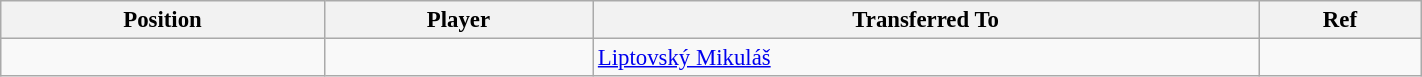<table class="wikitable sortable" style="width:75%; text-align:center; font-size:95%; text-align:left;">
<tr>
<th><strong>Position</strong></th>
<th><strong>Player</strong></th>
<th><strong>Transferred To</strong></th>
<th><strong>Ref</strong></th>
</tr>
<tr>
<td></td>
<td></td>
<td> <a href='#'>Liptovský Mikuláš</a></td>
<td></td>
</tr>
</table>
